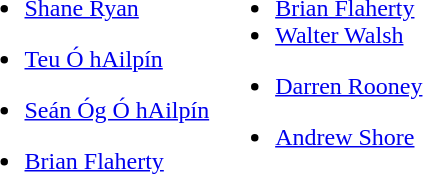<table>
<tr style="vertical-align:top">
<td><br><ul><li><a href='#'>Shane Ryan</a></li></ul><ul><li><a href='#'>Teu Ó hAilpín</a></li></ul><ul><li><a href='#'>Seán Óg Ó hAilpín</a></li></ul><ul><li><a href='#'>Brian Flaherty</a></li></ul></td>
<td><br><ul><li><a href='#'>Brian Flaherty</a></li><li><a href='#'>Walter Walsh</a></li></ul><ul><li><a href='#'>Darren Rooney</a></li></ul><ul><li><a href='#'>Andrew Shore</a></li></ul></td>
</tr>
</table>
